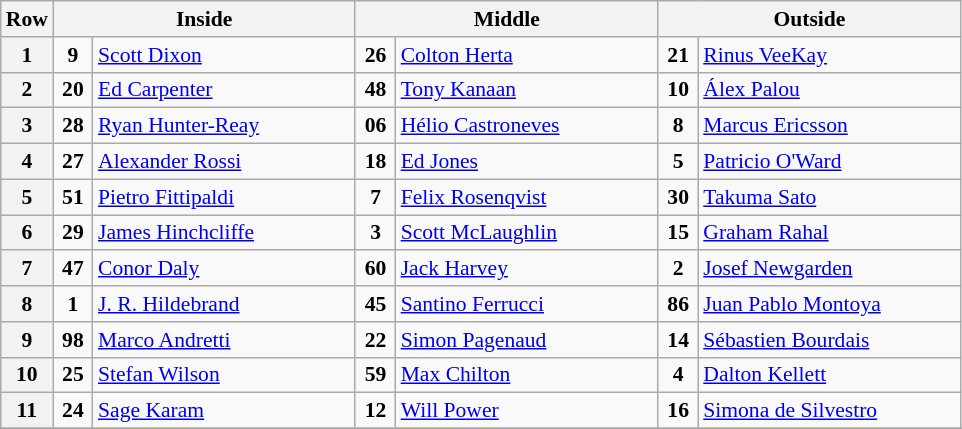<table class="wikitable" style="font-size: 90%;">
<tr>
<th>Row</th>
<th colspan=2 width="195">Inside</th>
<th colspan=2 width="195">Middle</th>
<th colspan=2 width="195">Outside</th>
</tr>
<tr>
<th>1</th>
<td align="center" width="20"><strong>9</strong></td>
<td> <a href='#'>Scott Dixon</a> </td>
<td align="center" width="20"><strong>26</strong></td>
<td> <a href='#'>Colton Herta</a></td>
<td align="center" width="20"><strong>21</strong></td>
<td> <a href='#'>Rinus VeeKay</a></td>
</tr>
<tr>
<th>2</th>
<td align="center" width="20"><strong>20</strong></td>
<td> <a href='#'>Ed Carpenter</a></td>
<td align="center" width="20"><strong>48</strong></td>
<td> <a href='#'>Tony Kanaan</a> </td>
<td align="center" width="20"><strong>10</strong></td>
<td> <a href='#'>Álex Palou</a></td>
</tr>
<tr>
<th>3</th>
<td align="center" width="20"><strong>28</strong></td>
<td> <a href='#'>Ryan Hunter-Reay</a> </td>
<td align="center" width="20"><strong>06</strong></td>
<td> <a href='#'>Hélio Castroneves</a> </td>
<td align="center" width="20"><strong>8</strong></td>
<td> <a href='#'>Marcus Ericsson</a></td>
</tr>
<tr>
<th>4</th>
<td align="center" width="20"><strong>27</strong></td>
<td> <a href='#'>Alexander Rossi</a> </td>
<td align="center" width="20"><strong>18</strong></td>
<td> <a href='#'>Ed Jones</a></td>
<td align="center" width="20"><strong>5</strong></td>
<td> <a href='#'>Patricio O'Ward</a></td>
</tr>
<tr>
<th>5</th>
<td align="center" width="20"><strong>51</strong></td>
<td> <a href='#'>Pietro Fittipaldi</a> </td>
<td align="center" width="20"><strong>7</strong></td>
<td> <a href='#'>Felix Rosenqvist</a></td>
<td align="center" width="20"><strong>30</strong></td>
<td> <a href='#'>Takuma Sato</a> </td>
</tr>
<tr>
<th>6</th>
<td align="center" width="20"><strong>29</strong></td>
<td> <a href='#'>James Hinchcliffe</a></td>
<td align="center" width="20"><strong>3</strong></td>
<td> <a href='#'>Scott McLaughlin</a> </td>
<td align="center" width="20"><strong>15</strong></td>
<td> <a href='#'>Graham Rahal</a></td>
</tr>
<tr>
<th>7</th>
<td align="center" width="20"><strong>47</strong></td>
<td> <a href='#'>Conor Daly</a></td>
<td align="center" width="20"><strong>60</strong></td>
<td> <a href='#'>Jack Harvey</a></td>
<td align="center" width="20"><strong>2</strong></td>
<td> <a href='#'>Josef Newgarden</a></td>
</tr>
<tr>
<th>8</th>
<td align="center" width="20"><strong>1</strong></td>
<td> <a href='#'>J. R. Hildebrand</a></td>
<td align="center" width="20"><strong>45</strong></td>
<td> <a href='#'>Santino Ferrucci</a></td>
<td align="center" width="20"><strong>86</strong></td>
<td> <a href='#'>Juan Pablo Montoya</a> </td>
</tr>
<tr>
<th>9</th>
<td align="center" width="20"><strong>98</strong></td>
<td> <a href='#'>Marco Andretti</a></td>
<td align="center" width="20"><strong>22</strong></td>
<td> <a href='#'>Simon Pagenaud</a> </td>
<td align="center" width="20"><strong>14</strong></td>
<td> <a href='#'>Sébastien Bourdais</a></td>
</tr>
<tr>
<th>10</th>
<td align="center" width="20"><strong>25</strong></td>
<td> <a href='#'>Stefan Wilson</a></td>
<td align="center" width="20"><strong>59</strong></td>
<td> <a href='#'>Max Chilton</a></td>
<td align="center" width="20"><strong>4</strong></td>
<td> <a href='#'>Dalton Kellett</a></td>
</tr>
<tr>
<th>11</th>
<td align="center" width="20"><strong>24</strong></td>
<td> <a href='#'>Sage Karam</a></td>
<td align="center" width="20"><strong>12</strong></td>
<td> <a href='#'>Will Power</a> </td>
<td align="center" width="20"><strong>16</strong></td>
<td> <a href='#'>Simona de Silvestro</a></td>
</tr>
<tr>
</tr>
</table>
